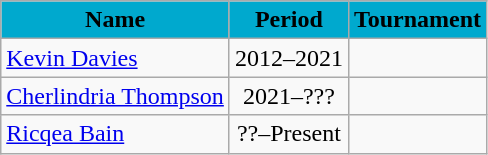<table class="wikitable">
<tr>
<th style="background-color:#00A9CE;"><span>Name</span></th>
<th style="background-color:#00A9CE;"><span>Period</span></th>
<th style="background-color:#00A9CE;"><span>Tournament</span></th>
</tr>
<tr>
<td> <a href='#'>Kevin Davies</a></td>
<td align="center">2012–2021</td>
<td></td>
</tr>
<tr>
<td> <a href='#'>Cherlindria Thompson</a></td>
<td align="center">2021–???</td>
<td></td>
</tr>
<tr>
<td> <a href='#'>Ricqea Bain</a></td>
<td align="center">??–Present</td>
<td></td>
</tr>
</table>
